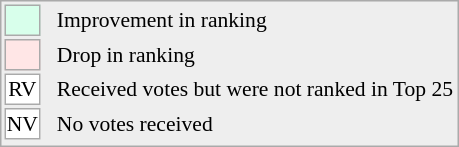<table align="right" style="font-size:90%; border:1px solid #aaaaaa; white-space:nowrap; background:#eeeeee;">
<tr>
<td style="background:#d8ffeb; width:20px; border:1px solid #aaaaaa;"> </td>
<td rowspan="5"> </td>
<td>Improvement in ranking</td>
</tr>
<tr>
<td style="background:#ffe6e6; width:20px; border:1px solid #aaaaaa;"> </td>
<td>Drop in ranking</td>
</tr>
<tr>
<td align="center" style="width:20px; border:1px solid #aaaaaa; background:white;">RV</td>
<td>Received votes but were not ranked in Top 25</td>
</tr>
<tr>
<td align="center" style="width:20px; border:1px solid #aaaaaa; background:white;">NV</td>
<td>No votes received</td>
</tr>
<tr>
</tr>
</table>
